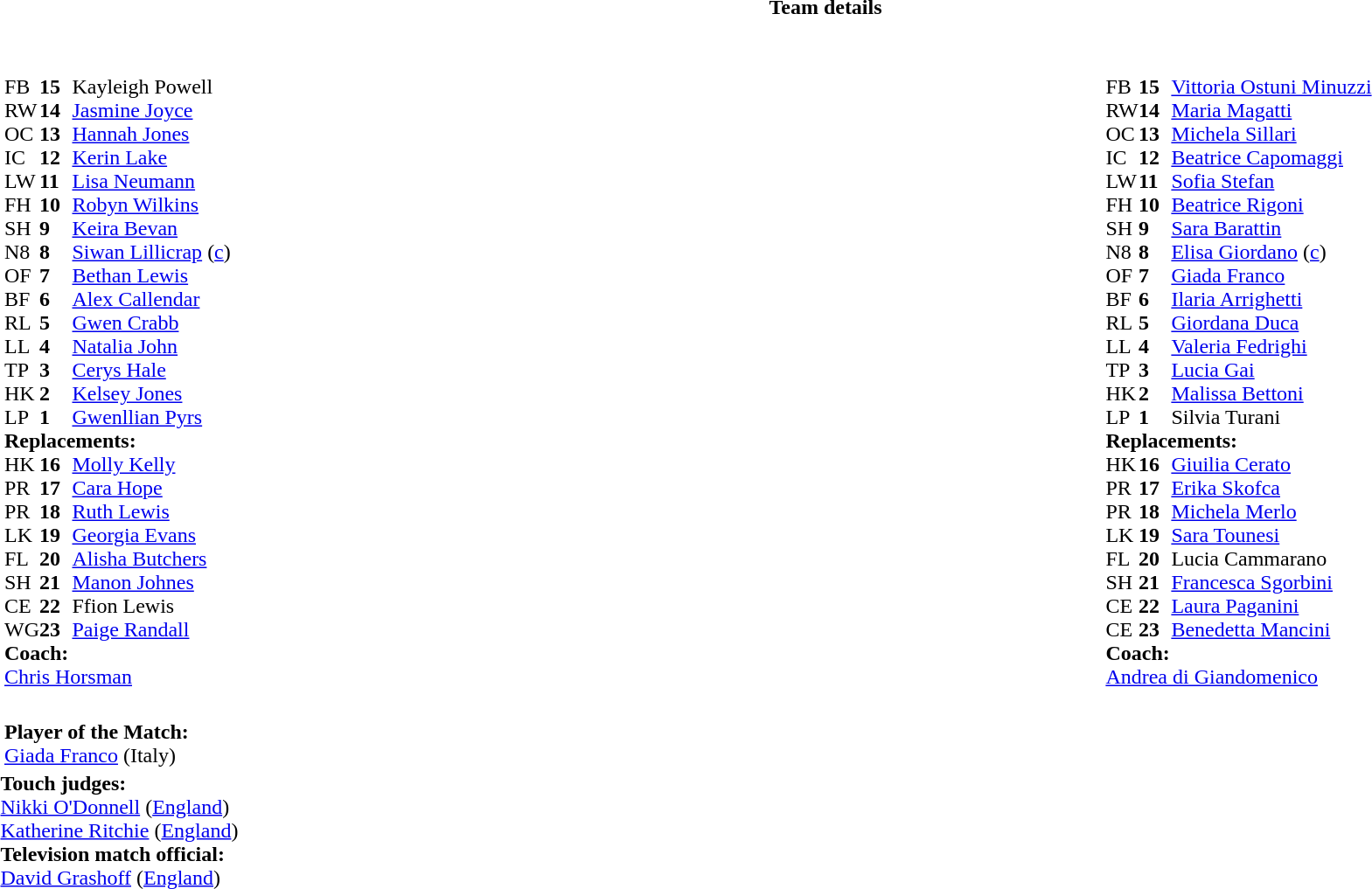<table border="0" style="width:100%" class="collapsible collapsed">
<tr>
<th>Team details</th>
</tr>
<tr>
<td><br><table style="width:100%">
<tr>
<td style="vertical-align:top;width:50%"><br><table cellspacing="0" cellpadding="0">
<tr>
<th width="25"></th>
<th width="25"></th>
</tr>
<tr>
<td style="vertical-align:top;width:0%"></td>
</tr>
<tr>
<td>FB</td>
<td><strong>15</strong></td>
<td>Kayleigh Powell</td>
<td></td>
<td></td>
</tr>
<tr>
<td>RW</td>
<td><strong>14</strong></td>
<td><a href='#'>Jasmine Joyce</a></td>
</tr>
<tr>
<td>OC</td>
<td><strong>13</strong></td>
<td><a href='#'>Hannah Jones</a></td>
</tr>
<tr>
<td>IC</td>
<td><strong>12</strong></td>
<td><a href='#'>Kerin Lake</a></td>
</tr>
<tr>
<td>LW</td>
<td><strong>11</strong></td>
<td><a href='#'>Lisa Neumann</a></td>
</tr>
<tr>
<td>FH</td>
<td><strong>10</strong></td>
<td><a href='#'>Robyn Wilkins</a></td>
</tr>
<tr>
<td>SH</td>
<td><strong>9</strong></td>
<td><a href='#'>Keira Bevan</a></td>
<td></td>
<td></td>
</tr>
<tr>
<td>N8</td>
<td><strong>8</strong></td>
<td><a href='#'>Siwan Lillicrap</a> (<a href='#'>c</a>)</td>
</tr>
<tr>
<td>OF</td>
<td><strong>7</strong></td>
<td><a href='#'>Bethan Lewis</a></td>
<td></td>
<td></td>
</tr>
<tr>
<td>BF</td>
<td><strong>6</strong></td>
<td><a href='#'>Alex Callendar</a></td>
<td></td>
<td></td>
</tr>
<tr>
<td>RL</td>
<td><strong>5</strong></td>
<td><a href='#'>Gwen Crabb</a></td>
</tr>
<tr>
<td>LL</td>
<td><strong>4</strong></td>
<td><a href='#'>Natalia John</a></td>
<td></td>
<td></td>
</tr>
<tr>
<td>TP</td>
<td><strong>3</strong></td>
<td><a href='#'>Cerys Hale</a></td>
</tr>
<tr>
<td>HK</td>
<td><strong>2</strong></td>
<td><a href='#'>Kelsey Jones</a></td>
</tr>
<tr>
<td>LP</td>
<td><strong>1</strong></td>
<td><a href='#'>Gwenllian Pyrs</a></td>
</tr>
<tr>
<td colspan=3><strong>Replacements:</strong></td>
</tr>
<tr>
<td>HK</td>
<td><strong>16</strong></td>
<td><a href='#'>Molly Kelly</a></td>
</tr>
<tr>
<td>PR</td>
<td><strong>17</strong></td>
<td><a href='#'>Cara Hope</a></td>
</tr>
<tr>
<td>PR</td>
<td><strong>18</strong></td>
<td><a href='#'>Ruth Lewis</a></td>
</tr>
<tr>
<td>LK</td>
<td><strong>19</strong></td>
<td><a href='#'>Georgia Evans</a></td>
<td></td>
<td></td>
</tr>
<tr>
<td>FL</td>
<td><strong>20</strong></td>
<td><a href='#'>Alisha Butchers</a></td>
<td></td>
<td></td>
</tr>
<tr>
<td>SH</td>
<td><strong>21</strong></td>
<td><a href='#'>Manon Johnes</a></td>
<td></td>
<td></td>
</tr>
<tr>
<td>CE</td>
<td><strong>22</strong></td>
<td>Ffion Lewis</td>
<td></td>
<td></td>
</tr>
<tr>
<td>WG</td>
<td><strong>23</strong></td>
<td><a href='#'>Paige Randall</a></td>
<td></td>
<td></td>
</tr>
<tr>
<td colspan=3><strong>Coach:</strong></td>
</tr>
<tr>
<td colspan="4"><a href='#'>Chris Horsman</a></td>
</tr>
</table>
</td>
<td style="vertical-align:top"></td>
<td style="vertical-align:top; width:50%"><br><table cellspacing="0" cellpadding="0" style="margin:auto">
<tr>
<th width="25"></th>
<th width="25"></th>
</tr>
<tr>
<td>FB</td>
<td><strong>15</strong></td>
<td><a href='#'>Vittoria Ostuni Minuzzi</a></td>
</tr>
<tr>
<td>RW</td>
<td><strong>14</strong></td>
<td><a href='#'>Maria Magatti</a></td>
</tr>
<tr>
<td>OC</td>
<td><strong>13</strong></td>
<td><a href='#'>Michela Sillari</a></td>
</tr>
<tr>
<td>IC</td>
<td><strong>12</strong></td>
<td><a href='#'>Beatrice Capomaggi</a></td>
</tr>
<tr>
<td>LW</td>
<td><strong>11</strong></td>
<td><a href='#'>Sofia Stefan</a></td>
</tr>
<tr>
<td>FH</td>
<td><strong>10</strong></td>
<td><a href='#'>Beatrice Rigoni</a></td>
</tr>
<tr>
<td>SH</td>
<td><strong>9</strong></td>
<td><a href='#'>Sara Barattin</a></td>
</tr>
<tr>
<td>N8</td>
<td><strong>8</strong></td>
<td><a href='#'>Elisa Giordano</a> (<a href='#'>c</a>)</td>
</tr>
<tr>
<td>OF</td>
<td><strong>7</strong></td>
<td><a href='#'>Giada Franco</a></td>
</tr>
<tr>
<td>BF</td>
<td><strong>6</strong></td>
<td><a href='#'>Ilaria Arrighetti</a></td>
</tr>
<tr>
<td>RL</td>
<td><strong>5</strong></td>
<td><a href='#'>Giordana Duca</a></td>
<td></td>
<td></td>
</tr>
<tr>
<td>LL</td>
<td><strong>4</strong></td>
<td><a href='#'>Valeria Fedrighi</a></td>
</tr>
<tr>
<td>TP</td>
<td><strong>3</strong></td>
<td><a href='#'>Lucia Gai</a></td>
</tr>
<tr>
<td>HK</td>
<td><strong>2</strong></td>
<td><a href='#'>Malissa Bettoni</a></td>
</tr>
<tr>
<td>LP</td>
<td><strong>1</strong></td>
<td>Silvia Turani</td>
</tr>
<tr>
<td colspan=3><strong>Replacements:</strong></td>
</tr>
<tr>
<td>HK</td>
<td><strong>16</strong></td>
<td><a href='#'>Giuilia Cerato</a></td>
</tr>
<tr>
<td>PR</td>
<td><strong>17</strong></td>
<td><a href='#'>Erika Skofca</a></td>
</tr>
<tr>
<td>PR</td>
<td><strong>18</strong></td>
<td><a href='#'>Michela Merlo</a></td>
</tr>
<tr>
<td>LK</td>
<td><strong>19</strong></td>
<td><a href='#'>Sara Tounesi</a></td>
<td></td>
<td></td>
</tr>
<tr>
<td>FL</td>
<td><strong>20</strong></td>
<td>Lucia Cammarano</td>
</tr>
<tr>
<td>SH</td>
<td><strong>21</strong></td>
<td><a href='#'>Francesca Sgorbini</a></td>
</tr>
<tr>
<td>CE</td>
<td><strong>22</strong></td>
<td><a href='#'>Laura Paganini</a></td>
</tr>
<tr>
<td>CE</td>
<td><strong>23</strong></td>
<td><a href='#'>Benedetta Mancini</a></td>
</tr>
<tr>
<td colspan=3><strong>Coach:</strong></td>
</tr>
<tr>
<td colspan="4"><a href='#'>Andrea di Giandomenico</a></td>
</tr>
</table>
</td>
</tr>
</table>
<table style="width:100%">
<tr>
<td><br><strong>Player of the Match:</strong>
<br><a href='#'>Giada Franco</a> (Italy)</td>
</tr>
</table>
<strong>Touch judges:</strong>
<br><a href='#'>Nikki O'Donnell</a> (<a href='#'>England</a>)
<br><a href='#'>Katherine Ritchie</a> (<a href='#'>England</a>)
<br><strong>Television match official:</strong>
<br><a href='#'>David Grashoff</a> (<a href='#'>England</a>)</td>
</tr>
</table>
